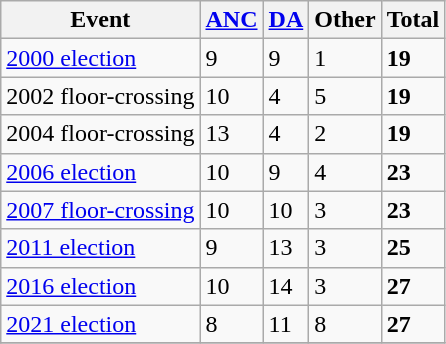<table class="wikitable">
<tr>
<th>Event</th>
<th><a href='#'>ANC</a></th>
<th><a href='#'>DA</a></th>
<th>Other</th>
<th>Total</th>
</tr>
<tr>
<td><a href='#'>2000 election</a></td>
<td>9</td>
<td>9</td>
<td>1</td>
<td><strong>19</strong></td>
</tr>
<tr>
<td>2002 floor-crossing</td>
<td>10</td>
<td>4</td>
<td>5</td>
<td><strong>19</strong></td>
</tr>
<tr>
<td>2004 floor-crossing</td>
<td>13</td>
<td>4</td>
<td>2</td>
<td><strong>19</strong></td>
</tr>
<tr>
<td><a href='#'>2006 election</a></td>
<td>10</td>
<td>9</td>
<td>4</td>
<td><strong>23</strong></td>
</tr>
<tr>
<td><a href='#'>2007 floor-crossing</a></td>
<td>10</td>
<td>10</td>
<td>3</td>
<td><strong>23</strong></td>
</tr>
<tr>
<td><a href='#'>2011 election</a></td>
<td>9</td>
<td>13</td>
<td>3</td>
<td><strong>25</strong></td>
</tr>
<tr>
<td><a href='#'>2016 election</a></td>
<td>10</td>
<td>14</td>
<td>3</td>
<td><strong>27</strong></td>
</tr>
<tr>
<td><a href='#'>2021 election</a></td>
<td>8</td>
<td>11</td>
<td>8</td>
<td><strong>27</strong></td>
</tr>
<tr>
</tr>
</table>
